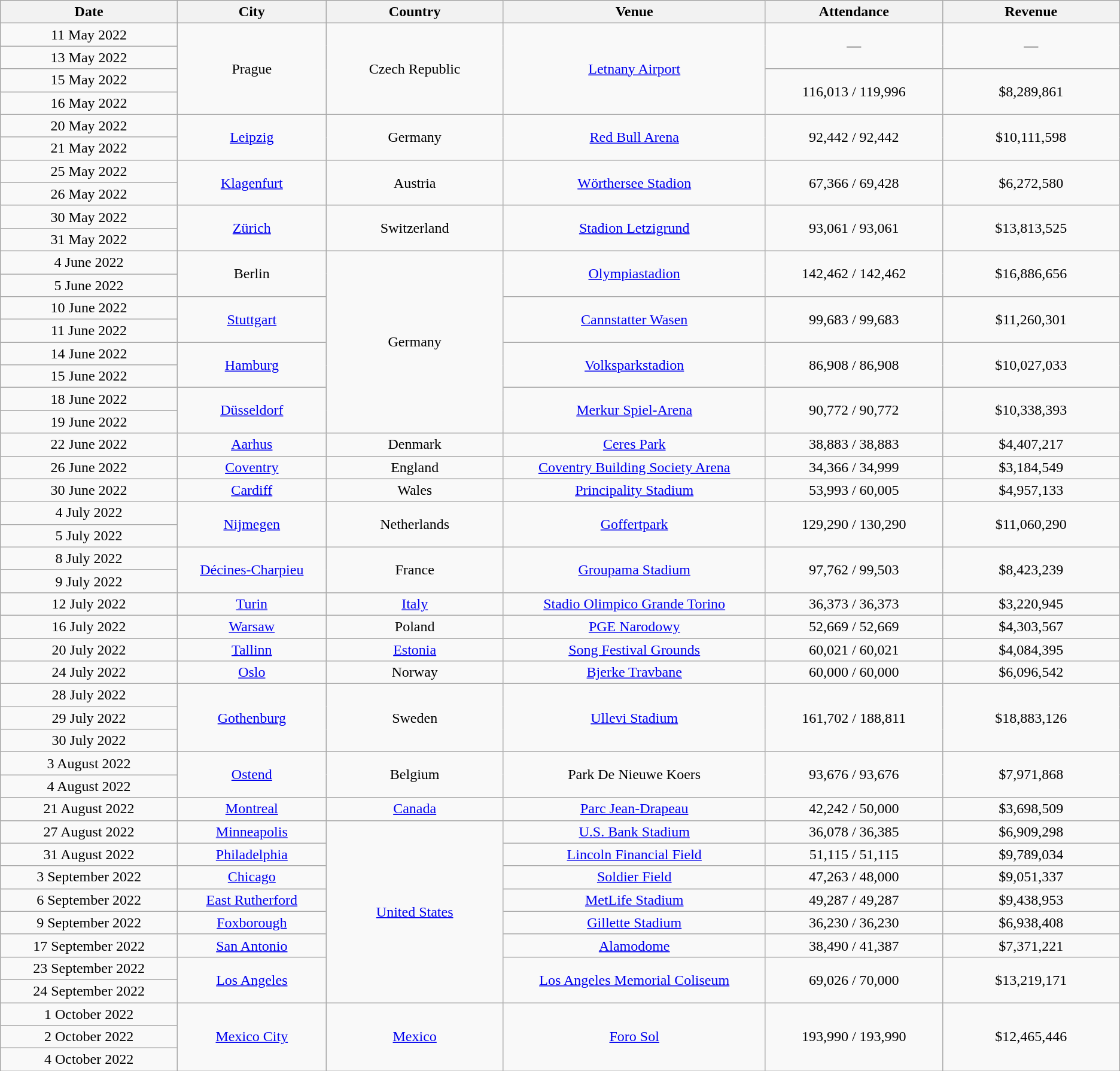<table class="wikitable" style="text-align:center;">
<tr>
<th scope="col" style="width:12em;">Date</th>
<th scope="col" style="width:10em;">City</th>
<th scope="col" style="width:12em;">Country</th>
<th scope="col" style="width:18em;">Venue</th>
<th scope="col" style="width:12em;">Attendance</th>
<th scope="col" style="width:12em;">Revenue</th>
</tr>
<tr>
<td>11 May 2022</td>
<td rowspan="4">Prague</td>
<td rowspan="4">Czech Republic</td>
<td rowspan="4"><a href='#'>Letnany Airport</a></td>
<td rowspan="2">—</td>
<td rowspan="2">—</td>
</tr>
<tr>
<td>13 May 2022</td>
</tr>
<tr>
<td>15 May 2022</td>
<td rowspan="2">116,013 / 119,996</td>
<td rowspan="2">$8,289,861</td>
</tr>
<tr>
<td>16 May 2022</td>
</tr>
<tr>
<td>20 May 2022</td>
<td rowspan="2"><a href='#'>Leipzig</a></td>
<td rowspan="2">Germany</td>
<td rowspan="2"><a href='#'>Red Bull Arena</a></td>
<td rowspan="2">92,442 / 92,442</td>
<td rowspan="2">$10,111,598</td>
</tr>
<tr>
<td>21 May 2022</td>
</tr>
<tr>
<td>25 May 2022</td>
<td rowspan="2"><a href='#'>Klagenfurt</a></td>
<td rowspan="2">Austria</td>
<td rowspan="2"><a href='#'>Wörthersee Stadion</a></td>
<td rowspan="2">67,366 / 69,428</td>
<td rowspan="2">$6,272,580</td>
</tr>
<tr>
<td>26 May 2022</td>
</tr>
<tr>
<td>30 May 2022</td>
<td rowspan="2"><a href='#'>Zürich</a></td>
<td rowspan="2">Switzerland</td>
<td rowspan="2"><a href='#'>Stadion Letzigrund</a></td>
<td rowspan="2">93,061 / 93,061</td>
<td rowspan="2">$13,813,525</td>
</tr>
<tr>
<td>31 May 2022</td>
</tr>
<tr>
<td>4 June 2022</td>
<td rowspan="2">Berlin</td>
<td rowspan="8">Germany</td>
<td rowspan="2"><a href='#'>Olympiastadion</a></td>
<td rowspan="2">142,462 / 142,462</td>
<td rowspan="2">$16,886,656</td>
</tr>
<tr>
<td>5 June 2022</td>
</tr>
<tr>
<td>10 June 2022</td>
<td rowspan="2"><a href='#'>Stuttgart</a></td>
<td rowspan="2"><a href='#'>Cannstatter Wasen</a></td>
<td rowspan="2">99,683 / 99,683</td>
<td rowspan="2">$11,260,301</td>
</tr>
<tr>
<td>11 June 2022</td>
</tr>
<tr>
<td>14 June 2022</td>
<td rowspan="2"><a href='#'>Hamburg</a></td>
<td rowspan="2"><a href='#'>Volksparkstadion</a></td>
<td rowspan="2">86,908 / 86,908</td>
<td rowspan="2">$10,027,033</td>
</tr>
<tr>
<td>15 June 2022</td>
</tr>
<tr>
<td>18 June 2022</td>
<td rowspan="2"><a href='#'>Düsseldorf</a></td>
<td rowspan="2"><a href='#'>Merkur Spiel-Arena</a></td>
<td rowspan="2">90,772 / 90,772</td>
<td rowspan="2">$10,338,393</td>
</tr>
<tr>
<td>19 June 2022</td>
</tr>
<tr>
<td>22 June 2022</td>
<td><a href='#'>Aarhus</a></td>
<td>Denmark</td>
<td><a href='#'>Ceres Park</a></td>
<td>38,883 / 38,883</td>
<td>$4,407,217</td>
</tr>
<tr>
<td>26 June 2022</td>
<td><a href='#'>Coventry</a></td>
<td>England</td>
<td><a href='#'>Coventry Building Society Arena</a></td>
<td>34,366 / 34,999</td>
<td>$3,184,549</td>
</tr>
<tr>
<td>30 June 2022</td>
<td><a href='#'>Cardiff</a></td>
<td>Wales</td>
<td><a href='#'>Principality Stadium</a></td>
<td>53,993 / 60,005</td>
<td>$4,957,133</td>
</tr>
<tr>
<td>4 July 2022</td>
<td rowspan="2"><a href='#'>Nijmegen</a></td>
<td rowspan="2">Netherlands</td>
<td rowspan="2"><a href='#'>Goffertpark</a></td>
<td rowspan="2">129,290 / 130,290</td>
<td rowspan="2">$11,060,290</td>
</tr>
<tr>
<td>5 July 2022</td>
</tr>
<tr>
<td>8 July 2022</td>
<td rowspan="2"><a href='#'>Décines-Charpieu</a></td>
<td rowspan="2">France</td>
<td rowspan="2"><a href='#'>Groupama Stadium</a></td>
<td rowspan="2">97,762 / 99,503</td>
<td rowspan="2">$8,423,239</td>
</tr>
<tr>
<td>9 July 2022</td>
</tr>
<tr>
<td>12 July 2022</td>
<td><a href='#'>Turin</a></td>
<td><a href='#'>Italy</a></td>
<td><a href='#'>Stadio Olimpico Grande Torino</a></td>
<td>36,373 / 36,373</td>
<td>$3,220,945</td>
</tr>
<tr>
<td>16 July 2022</td>
<td><a href='#'>Warsaw</a></td>
<td>Poland</td>
<td><a href='#'>PGE Narodowy</a></td>
<td>52,669 / 52,669</td>
<td>$4,303,567</td>
</tr>
<tr>
<td>20 July 2022</td>
<td><a href='#'>Tallinn</a></td>
<td><a href='#'>Estonia</a></td>
<td><a href='#'>Song Festival Grounds</a></td>
<td>60,021 / 60,021</td>
<td>$4,084,395</td>
</tr>
<tr>
<td>24 July 2022</td>
<td><a href='#'>Oslo</a></td>
<td>Norway</td>
<td><a href='#'>Bjerke Travbane</a></td>
<td>60,000 / 60,000</td>
<td>$6,096,542</td>
</tr>
<tr>
<td>28 July 2022</td>
<td rowspan="3"><a href='#'>Gothenburg</a></td>
<td rowspan="3">Sweden</td>
<td rowspan="3"><a href='#'>Ullevi Stadium</a></td>
<td rowspan="3">161,702 / 188,811</td>
<td rowspan="3">$18,883,126</td>
</tr>
<tr>
<td>29 July 2022</td>
</tr>
<tr>
<td>30 July 2022</td>
</tr>
<tr>
<td>3 August 2022</td>
<td rowspan="2"><a href='#'>Ostend</a></td>
<td rowspan="2">Belgium</td>
<td rowspan="2">Park De Nieuwe Koers</td>
<td rowspan="2">93,676 / 93,676</td>
<td rowspan="2">$7,971,868</td>
</tr>
<tr>
<td>4 August 2022</td>
</tr>
<tr>
<td>21 August 2022</td>
<td><a href='#'>Montreal</a></td>
<td><a href='#'>Canada</a></td>
<td><a href='#'>Parc Jean-Drapeau</a></td>
<td>42,242 / 50,000</td>
<td>$3,698,509</td>
</tr>
<tr>
<td>27 August 2022</td>
<td><a href='#'>Minneapolis</a></td>
<td rowspan="8"><a href='#'>United States</a></td>
<td><a href='#'>U.S. Bank Stadium</a></td>
<td>36,078 / 36,385</td>
<td>$6,909,298</td>
</tr>
<tr>
<td>31 August 2022</td>
<td><a href='#'>Philadelphia</a></td>
<td><a href='#'>Lincoln Financial Field</a></td>
<td>51,115 / 51,115</td>
<td>$9,789,034</td>
</tr>
<tr>
<td>3 September 2022</td>
<td><a href='#'>Chicago</a></td>
<td><a href='#'>Soldier Field</a></td>
<td>47,263 / 48,000</td>
<td>$9,051,337</td>
</tr>
<tr>
<td>6 September 2022</td>
<td><a href='#'>East Rutherford</a></td>
<td><a href='#'>MetLife Stadium</a></td>
<td>49,287 / 49,287</td>
<td>$9,438,953</td>
</tr>
<tr>
<td>9 September 2022</td>
<td><a href='#'>Foxborough</a></td>
<td><a href='#'>Gillette Stadium</a></td>
<td>36,230 / 36,230</td>
<td>$6,938,408</td>
</tr>
<tr>
<td>17 September 2022</td>
<td><a href='#'>San Antonio</a></td>
<td><a href='#'>Alamodome</a></td>
<td>38,490 / 41,387</td>
<td>$7,371,221</td>
</tr>
<tr>
<td>23 September 2022</td>
<td rowspan="2"><a href='#'>Los Angeles</a></td>
<td rowspan="2"><a href='#'>Los Angeles Memorial Coliseum</a></td>
<td rowspan="2">69,026 / 70,000</td>
<td rowspan="2">$13,219,171</td>
</tr>
<tr>
<td>24 September 2022</td>
</tr>
<tr>
<td>1 October 2022</td>
<td rowspan="3"><a href='#'>Mexico City</a></td>
<td rowspan="3"><a href='#'>Mexico</a></td>
<td rowspan="3"><a href='#'>Foro Sol</a></td>
<td rowspan="3">193,990 / 193,990</td>
<td rowspan="3">$12,465,446</td>
</tr>
<tr>
<td>2 October 2022</td>
</tr>
<tr>
<td>4 October 2022</td>
</tr>
</table>
